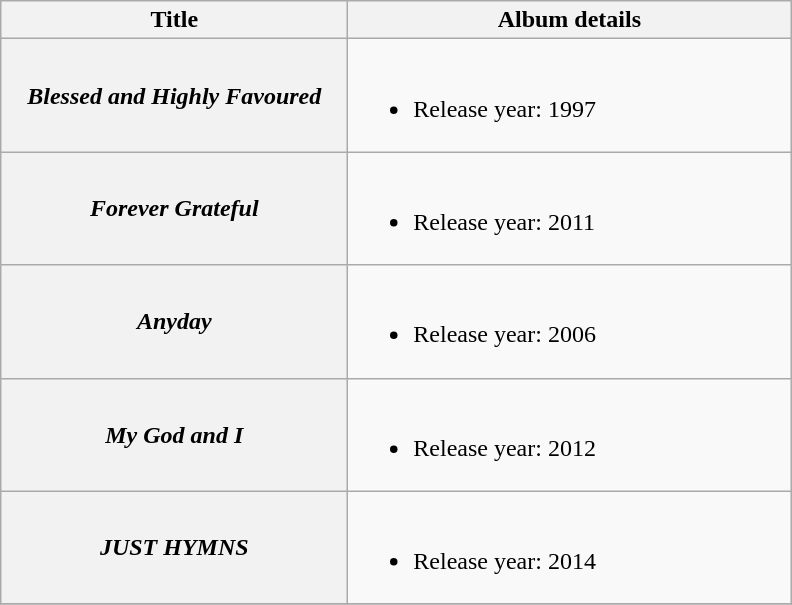<table class="wikitable plainrowheaders" style="text-align:left;">
<tr>
<th rowspan="1" style="width:14em;">Title</th>
<th rowspan="1" style="width:18em;">Album details</th>
</tr>
<tr>
<th scope="row"><em>Blessed and Highly Favoured</em></th>
<td><br><ul><li>Release year: 1997</li></ul></td>
</tr>
<tr>
<th scope="row"><em>Forever Grateful</em></th>
<td><br><ul><li>Release year: 2011</li></ul></td>
</tr>
<tr>
<th scope="row"><em>Anyday</em></th>
<td><br><ul><li>Release year: 2006</li></ul></td>
</tr>
<tr>
<th scope="row"><em>My God and I</em></th>
<td><br><ul><li>Release year: 2012</li></ul></td>
</tr>
<tr>
<th scope="row"><em>JUST HYMNS</em></th>
<td><br><ul><li>Release year: 2014</li></ul></td>
</tr>
<tr>
</tr>
</table>
